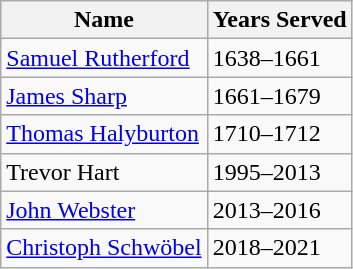<table class="wikitable sortable">
<tr>
<th>Name</th>
<th>Years Served</th>
</tr>
<tr>
<td><a href='#'>Samuel Rutherford</a></td>
<td>1638–1661</td>
</tr>
<tr>
<td><a href='#'>James Sharp</a></td>
<td>1661–1679</td>
</tr>
<tr>
<td><a href='#'>Thomas Halyburton</a></td>
<td>1710–1712</td>
</tr>
<tr>
<td>Trevor Hart</td>
<td>1995–2013</td>
</tr>
<tr>
<td><a href='#'>John Webster</a></td>
<td>2013–2016</td>
</tr>
<tr>
<td><a href='#'>Christoph Schwöbel</a></td>
<td>2018–2021</td>
</tr>
</table>
